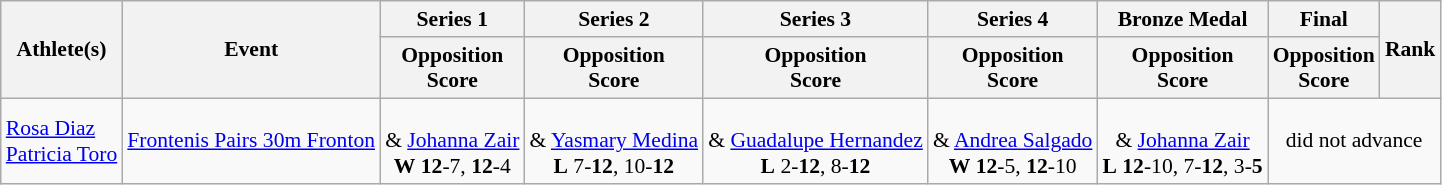<table class="wikitable" style="font-size:90%">
<tr>
<th rowspan="2">Athlete(s)</th>
<th rowspan="2">Event</th>
<th>Series 1</th>
<th>Series 2</th>
<th>Series 3</th>
<th>Series 4</th>
<th>Bronze Medal</th>
<th>Final</th>
<th rowspan="2">Rank</th>
</tr>
<tr>
<th>Opposition <br> Score</th>
<th>Opposition <br> Score</th>
<th>Opposition <br> Score</th>
<th>Opposition <br> Score</th>
<th>Opposition <br> Score</th>
<th>Opposition <br> Score</th>
</tr>
<tr>
<td><a href='#'>Rosa Diaz</a><br><a href='#'>Patricia Toro</a></td>
<td><a href='#'>Frontenis Pairs 30m Fronton</a></td>
<td align=center> <br> & <a href='#'>Johanna Zair</a> <br><strong>W</strong> <strong>12</strong>-7, <strong>12</strong>-4</td>
<td align=center> <br> & <a href='#'>Yasmary Medina</a> <br><strong>L</strong> 7-<strong>12</strong>, 10-<strong>12</strong></td>
<td align=center> <br> & <a href='#'>Guadalupe Hernandez</a> <br><strong>L</strong> 2-<strong>12</strong>, 8-<strong>12</strong></td>
<td align=center> <br> & <a href='#'>Andrea Salgado</a> <br><strong>W</strong> <strong>12</strong>-5, <strong>12</strong>-10</td>
<td align=center> <br> & <a href='#'>Johanna Zair</a> <br><strong>L</strong> <strong>12</strong>-10, 7-<strong>12</strong>, 3-<strong>5</strong></td>
<td style="text-align:center;" colspan="2">did not advance</td>
</tr>
</table>
